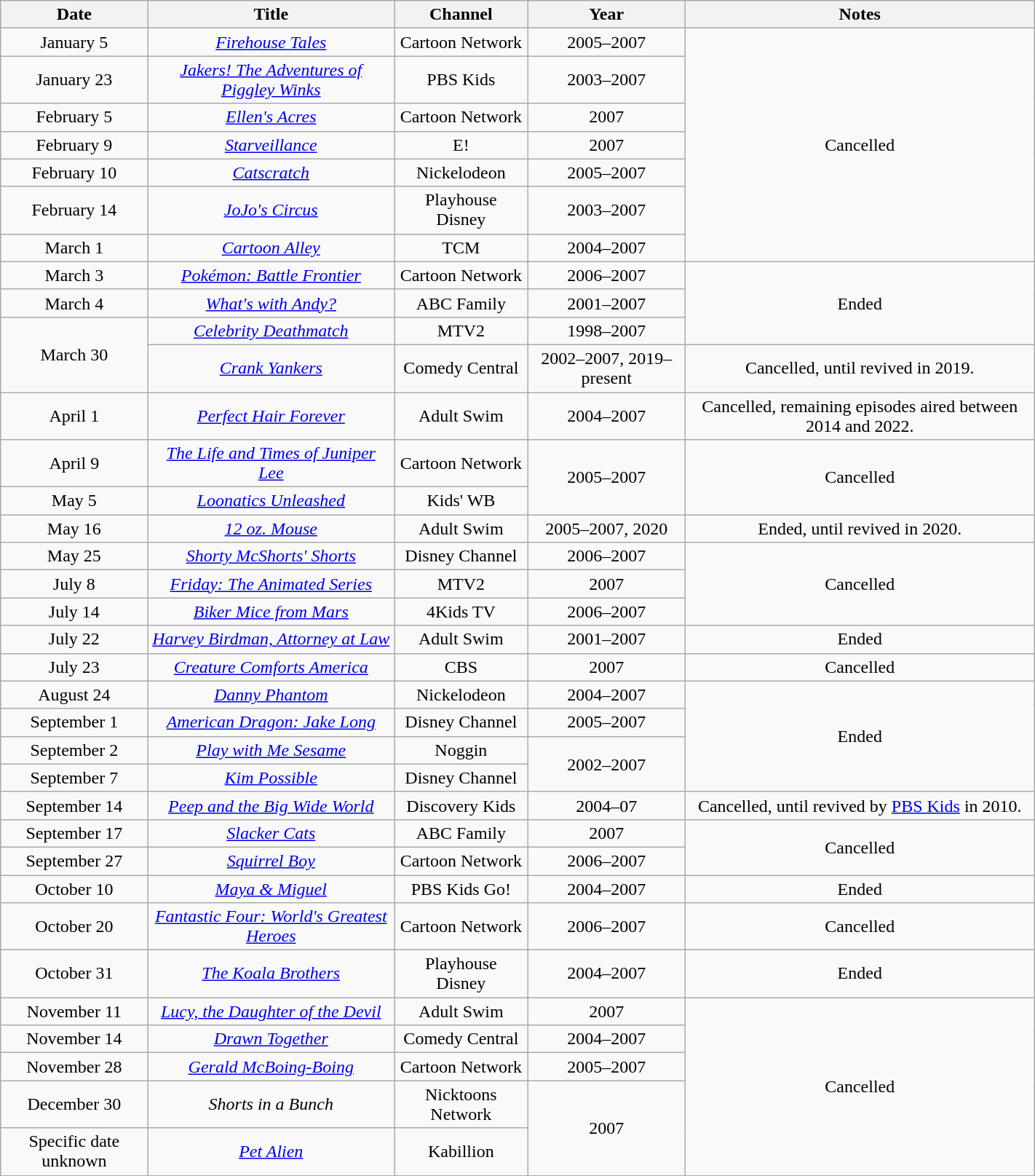<table class="wikitable sortable" style="text-align: center" width="75%">
<tr>
<th scope="col">Date</th>
<th scope="col">Title</th>
<th scope="col">Channel</th>
<th scope="col">Year</th>
<th scope="col">Notes</th>
</tr>
<tr>
<td>January 5</td>
<td><em><a href='#'>Firehouse Tales</a></em></td>
<td>Cartoon Network</td>
<td>2005–2007</td>
<td rowspan=7>Cancelled</td>
</tr>
<tr>
<td>January 23</td>
<td><em><a href='#'>Jakers! The Adventures of Piggley Winks</a></em></td>
<td>PBS Kids</td>
<td>2003–2007</td>
</tr>
<tr>
<td>February 5</td>
<td><em><a href='#'>Ellen's Acres</a></em></td>
<td>Cartoon Network</td>
<td>2007</td>
</tr>
<tr>
<td>February 9</td>
<td><em><a href='#'>Starveillance</a></em></td>
<td>E!</td>
<td>2007</td>
</tr>
<tr>
<td>February 10</td>
<td><em><a href='#'>Catscratch</a></em></td>
<td>Nickelodeon</td>
<td>2005–2007</td>
</tr>
<tr>
<td>February 14</td>
<td><em><a href='#'>JoJo's Circus</a></em></td>
<td>Playhouse Disney</td>
<td>2003–2007</td>
</tr>
<tr>
<td>March 1</td>
<td><em><a href='#'>Cartoon Alley</a></em></td>
<td>TCM</td>
<td>2004–2007</td>
</tr>
<tr>
<td>March 3</td>
<td><em><a href='#'>Pokémon: Battle Frontier</a></em></td>
<td>Cartoon Network</td>
<td>2006–2007</td>
<td rowspan=3>Ended</td>
</tr>
<tr>
<td>March 4</td>
<td><em><a href='#'>What's with Andy?</a></em></td>
<td>ABC Family</td>
<td>2001–2007</td>
</tr>
<tr>
<td rowspan=2>March 30</td>
<td><em><a href='#'>Celebrity Deathmatch</a></em></td>
<td>MTV2</td>
<td>1998–2007</td>
</tr>
<tr>
<td><em><a href='#'>Crank Yankers</a></em></td>
<td>Comedy Central</td>
<td>2002–2007, 2019–present</td>
<td>Cancelled, until revived in 2019.</td>
</tr>
<tr>
<td>April 1</td>
<td><em><a href='#'>Perfect Hair Forever</a></em></td>
<td>Adult Swim</td>
<td>2004–2007</td>
<td>Cancelled, remaining episodes aired between 2014 and 2022.</td>
</tr>
<tr>
<td>April 9</td>
<td><em><a href='#'>The Life and Times of Juniper Lee</a></em></td>
<td>Cartoon Network</td>
<td rowspan=2>2005–2007</td>
<td rowspan=2>Cancelled</td>
</tr>
<tr>
<td>May 5</td>
<td><em><a href='#'>Loonatics Unleashed</a></em></td>
<td>Kids' WB</td>
</tr>
<tr>
<td>May 16</td>
<td><em><a href='#'>12 oz. Mouse</a></em></td>
<td>Adult Swim</td>
<td>2005–2007, 2020</td>
<td>Ended, until revived in 2020.</td>
</tr>
<tr>
<td>May 25</td>
<td><em><a href='#'>Shorty McShorts' Shorts</a></em></td>
<td>Disney Channel</td>
<td>2006–2007</td>
<td rowspan=3>Cancelled</td>
</tr>
<tr>
<td>July 8</td>
<td><em><a href='#'>Friday: The Animated Series</a></em></td>
<td>MTV2</td>
<td>2007</td>
</tr>
<tr>
<td>July 14</td>
<td><em><a href='#'>Biker Mice from Mars</a></em></td>
<td>4Kids TV</td>
<td>2006–2007</td>
</tr>
<tr>
<td>July 22</td>
<td><em><a href='#'>Harvey Birdman, Attorney at Law</a></em></td>
<td>Adult Swim</td>
<td>2001–2007</td>
<td>Ended</td>
</tr>
<tr>
<td>July 23</td>
<td><em><a href='#'>Creature Comforts America</a></em></td>
<td>CBS</td>
<td>2007</td>
<td>Cancelled</td>
</tr>
<tr>
<td>August 24</td>
<td><em><a href='#'>Danny Phantom</a></em></td>
<td>Nickelodeon</td>
<td>2004–2007</td>
<td rowspan=4>Ended</td>
</tr>
<tr>
<td>September 1</td>
<td><em><a href='#'>American Dragon: Jake Long</a></em></td>
<td>Disney Channel</td>
<td>2005–2007</td>
</tr>
<tr>
<td>September 2</td>
<td><em><a href='#'>Play with Me Sesame</a></em></td>
<td>Noggin</td>
<td rowspan=2>2002–2007</td>
</tr>
<tr>
<td>September 7</td>
<td><em><a href='#'>Kim Possible</a></em></td>
<td>Disney Channel</td>
</tr>
<tr>
<td>September 14</td>
<td><em><a href='#'>Peep and the Big Wide World</a></em></td>
<td>Discovery Kids</td>
<td>2004–07</td>
<td>Cancelled, until revived by <a href='#'>PBS Kids</a> in 2010.</td>
</tr>
<tr>
<td>September 17</td>
<td><em><a href='#'>Slacker Cats</a></em></td>
<td>ABC Family</td>
<td>2007</td>
<td rowspan=2>Cancelled</td>
</tr>
<tr>
<td>September 27</td>
<td><em><a href='#'>Squirrel Boy</a></em></td>
<td>Cartoon Network</td>
<td>2006–2007</td>
</tr>
<tr>
<td>October 10</td>
<td><em><a href='#'>Maya & Miguel</a></em></td>
<td>PBS Kids Go!</td>
<td>2004–2007</td>
<td>Ended</td>
</tr>
<tr>
<td>October 20</td>
<td><em><a href='#'>Fantastic Four: World's Greatest Heroes</a></em></td>
<td>Cartoon Network</td>
<td>2006–2007</td>
<td>Cancelled</td>
</tr>
<tr>
<td>October 31</td>
<td><em><a href='#'>The Koala Brothers</a></em></td>
<td>Playhouse Disney</td>
<td>2004–2007</td>
<td>Ended</td>
</tr>
<tr>
<td>November 11</td>
<td><em><a href='#'>Lucy, the Daughter of the Devil</a></em></td>
<td>Adult Swim</td>
<td>2007</td>
<td rowspan=5>Cancelled</td>
</tr>
<tr>
<td>November 14</td>
<td><em><a href='#'>Drawn Together</a></em></td>
<td>Comedy Central</td>
<td>2004–2007</td>
</tr>
<tr>
<td>November 28</td>
<td><em><a href='#'>Gerald McBoing-Boing</a></em></td>
<td>Cartoon Network</td>
<td>2005–2007</td>
</tr>
<tr>
<td>December 30</td>
<td><em>Shorts in a Bunch</em></td>
<td>Nicktoons Network</td>
<td rowspan=2>2007</td>
</tr>
<tr>
<td>Specific date unknown</td>
<td><em><a href='#'>Pet Alien</a></em></td>
<td>Kabillion</td>
</tr>
</table>
